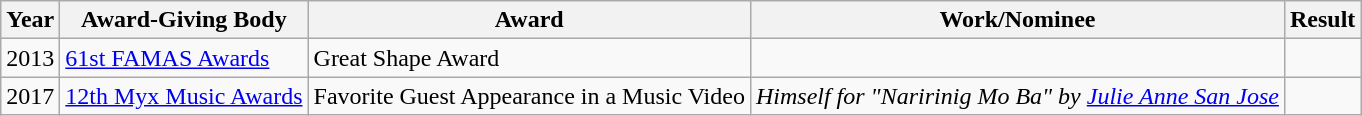<table class="wikitable">
<tr>
<th>Year</th>
<th>Award-Giving Body</th>
<th>Award</th>
<th>Work/Nominee</th>
<th>Result</th>
</tr>
<tr>
<td>2013</td>
<td><a href='#'>61st FAMAS Awards</a></td>
<td>Great Shape Award</td>
<td></td>
<td></td>
</tr>
<tr>
<td>2017</td>
<td><a href='#'>12th Myx Music Awards</a></td>
<td>Favorite Guest Appearance in a Music Video</td>
<td><em>Himself for "Naririnig Mo Ba" by <a href='#'>Julie Anne San Jose</a></em></td>
<td></td>
</tr>
</table>
